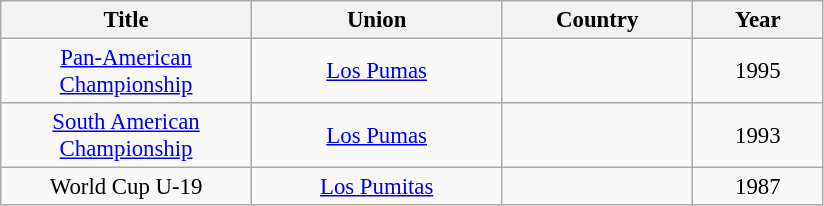<table class="wikitable" align="center" style="font-size: 95%;">
<tr>
<th width="160">Title</th>
<th width="160">Union</th>
<th width="120">Country</th>
<th width="80">Year</th>
</tr>
<tr align=center>
<td><a href='#'>Pan-American Championship</a></td>
<td><a href='#'>Los Pumas</a></td>
<td></td>
<td>1995</td>
</tr>
<tr align=center>
<td><a href='#'>South American Championship</a></td>
<td><a href='#'>Los Pumas</a></td>
<td></td>
<td>1993</td>
</tr>
<tr align=center>
<td>World Cup U-19</td>
<td><a href='#'>Los Pumitas</a></td>
<td></td>
<td>1987</td>
</tr>
</table>
